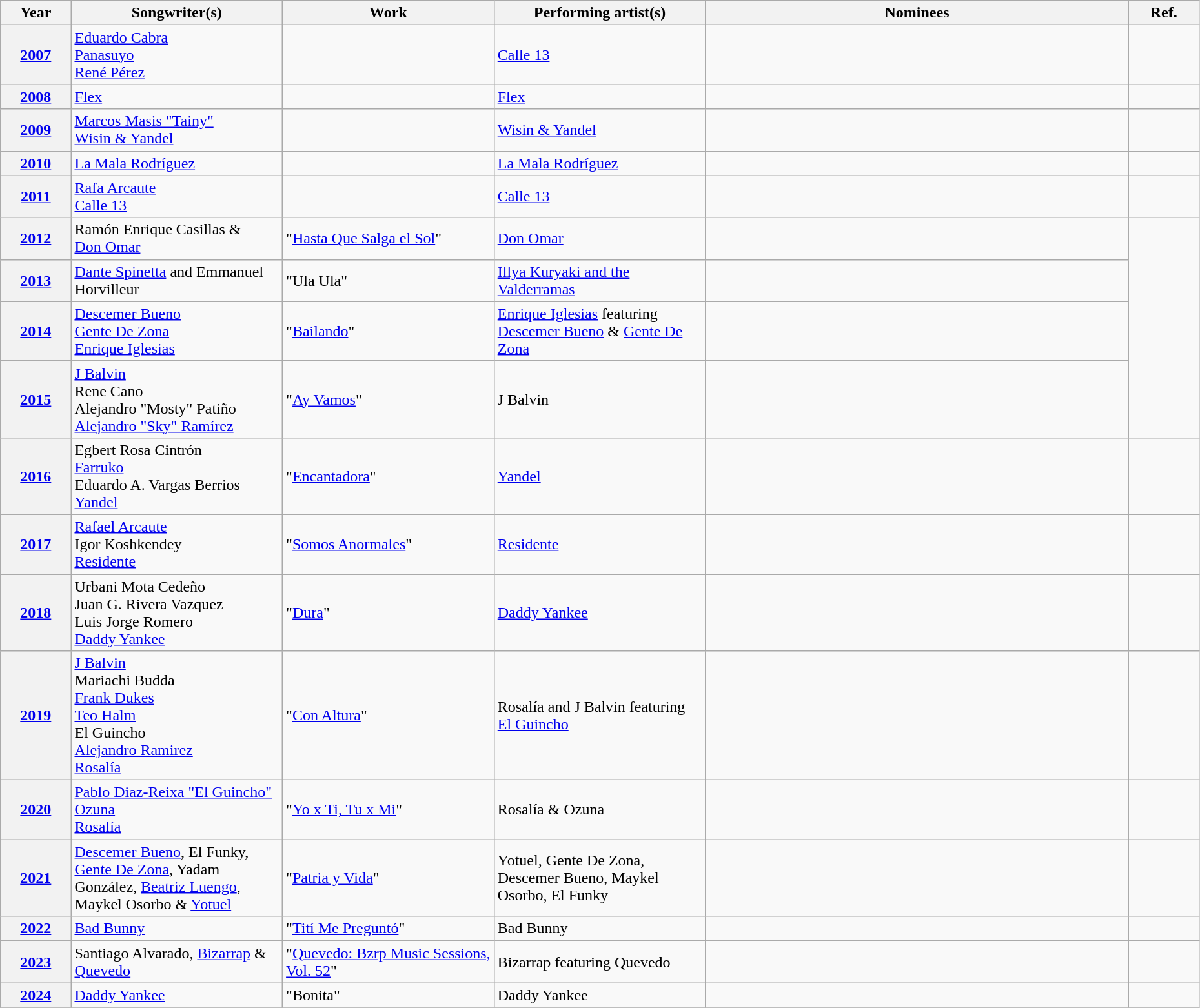<table class="wikitable plainrowheaders sortable" style="width:98%">
<tr>
<th scope="col" width="5%">Year</th>
<th scope="col" width="15%">Songwriter(s)</th>
<th scope="col" width="15%">Work</th>
<th scope="col" width="15%">Performing artist(s)</th>
<th scope="col" class="unsortable" width="30%">Nominees</th>
<th scope="col" class="unsortable" width="5%">Ref.</th>
</tr>
<tr>
<th align="center"><a href='#'>2007</a></th>
<td><a href='#'>Eduardo Cabra</a><br><a href='#'>Panasuyo</a><br><a href='#'>René Pérez</a></td>
<td></td>
<td><a href='#'>Calle 13</a></td>
<td></td>
<td style="text-align:center;"></td>
</tr>
<tr>
<th align="center"><a href='#'>2008</a></th>
<td><a href='#'>Flex</a></td>
<td></td>
<td><a href='#'>Flex</a></td>
<td></td>
<td style="text-align:center;"></td>
</tr>
<tr>
<th align="center"><a href='#'>2009</a></th>
<td><a href='#'>Marcos Masis "Tainy"</a><br><a href='#'>Wisin & Yandel</a></td>
<td></td>
<td><a href='#'>Wisin & Yandel</a></td>
<td></td>
<td style="text-align:center;"></td>
</tr>
<tr>
<th align="center"><a href='#'>2010</a></th>
<td><a href='#'>La Mala Rodríguez</a></td>
<td></td>
<td><a href='#'>La Mala Rodríguez</a></td>
<td></td>
<td style="text-align:center;"></td>
</tr>
<tr>
<th align="center"><a href='#'>2011</a></th>
<td><a href='#'>Rafa Arcaute</a><br><a href='#'>Calle 13</a></td>
<td></td>
<td><a href='#'>Calle 13</a></td>
<td></td>
<td style="text-align:center;"></td>
</tr>
<tr>
<th align="center"><a href='#'>2012</a></th>
<td>Ramón Enrique Casillas & <br><a href='#'>Don Omar</a></td>
<td>"<a href='#'>Hasta Que Salga el Sol</a>"</td>
<td><a href='#'>Don Omar</a></td>
<td></td>
</tr>
<tr>
<th align="center"><a href='#'>2013</a></th>
<td><a href='#'>Dante Spinetta</a> and Emmanuel Horvilleur</td>
<td>"Ula Ula"</td>
<td><a href='#'>Illya Kuryaki and the Valderramas</a></td>
<td></td>
</tr>
<tr>
<th align="center"><a href='#'>2014</a></th>
<td><a href='#'>Descemer Bueno</a><br><a href='#'>Gente De Zona</a><br><a href='#'>Enrique Iglesias</a></td>
<td>"<a href='#'>Bailando</a>"</td>
<td><a href='#'>Enrique Iglesias</a> featuring <a href='#'>Descemer Bueno</a> & <a href='#'>Gente De Zona</a></td>
<td></td>
</tr>
<tr>
<th align="center"><a href='#'>2015</a></th>
<td><a href='#'>J Balvin</a><br>Rene Cano<br>Alejandro "Mosty" Patiño<br><a href='#'>Alejandro "Sky" Ramírez</a></td>
<td>"<a href='#'>Ay Vamos</a>"</td>
<td>J Balvin</td>
<td></td>
</tr>
<tr>
<th align="center"><a href='#'>2016</a></th>
<td>Egbert Rosa Cintrón<br><a href='#'>Farruko</a><br>Eduardo A. Vargas Berrios<br><a href='#'>Yandel</a></td>
<td>"<a href='#'>Encantadora</a>"</td>
<td><a href='#'>Yandel</a></td>
<td></td>
<td></td>
</tr>
<tr>
<th align="center"><a href='#'>2017</a></th>
<td><a href='#'>Rafael Arcaute</a><br>Igor Koshkendey<br><a href='#'>Residente</a></td>
<td>"<a href='#'>Somos Anormales</a>"</td>
<td><a href='#'>Residente</a></td>
<td></td>
<td></td>
</tr>
<tr>
<th align="center"><a href='#'>2018</a></th>
<td>Urbani Mota Cedeño<br>Juan G. Rivera Vazquez<br>Luis Jorge Romero<br><a href='#'>Daddy Yankee</a></td>
<td>"<a href='#'>Dura</a>"</td>
<td><a href='#'>Daddy Yankee</a></td>
<td></td>
<td></td>
</tr>
<tr>
<th align="center"><a href='#'>2019</a></th>
<td><a href='#'>J Balvin</a><br>Mariachi Budda<br><a href='#'>Frank Dukes</a><br><a href='#'>Teo Halm</a><br>El Guincho<br><a href='#'>Alejandro Ramirez</a><br><a href='#'>Rosalía</a></td>
<td>"<a href='#'>Con Altura</a>"</td>
<td>Rosalía and J Balvin featuring <a href='#'>El Guincho</a></td>
<td></td>
<td></td>
</tr>
<tr>
<th align="center"><a href='#'>2020</a></th>
<td><a href='#'>Pablo Diaz-Reixa "El Guincho"</a><br><a href='#'>Ozuna</a><br><a href='#'>Rosalía</a></td>
<td>"<a href='#'>Yo x Ti, Tu x Mi</a>"</td>
<td>Rosalía & Ozuna</td>
<td></td>
<td></td>
</tr>
<tr>
<th align="center"><a href='#'>2021</a></th>
<td><a href='#'>Descemer Bueno</a>, El Funky, <a href='#'>Gente De Zona</a>, Yadam González, <a href='#'>Beatriz Luengo</a>, Maykel Osorbo & <a href='#'>Yotuel</a></td>
<td>"<a href='#'>Patria y Vida</a>"</td>
<td>Yotuel, Gente De Zona, Descemer Bueno, Maykel Osorbo, El Funky</td>
<td></td>
<td></td>
</tr>
<tr>
<th style="text-align:center;"><a href='#'>2022</a></th>
<td><a href='#'>Bad Bunny</a></td>
<td>"<a href='#'>Tití Me Preguntó</a>"</td>
<td>Bad Bunny</td>
<td></td>
<td></td>
</tr>
<tr>
<th style="text-align:center;"><a href='#'>2023</a></th>
<td>Santiago Alvarado, <a href='#'>Bizarrap</a> & <a href='#'>Quevedo</a></td>
<td>"<a href='#'>Quevedo: Bzrp Music Sessions, Vol. 52</a>"</td>
<td>Bizarrap featuring Quevedo</td>
<td></td>
<td style="text-align:center;"></td>
</tr>
<tr>
<th style="text-align:center;" scope="row"><a href='#'><strong>2024</strong></a></th>
<td><a href='#'>Daddy Yankee</a></td>
<td>"Bonita"</td>
<td>Daddy Yankee</td>
<td></td>
<td align="center"></td>
</tr>
<tr>
</tr>
</table>
